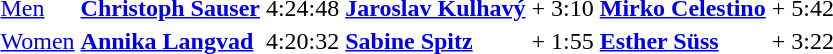<table>
<tr>
<td><a href='#'>Men</a><br></td>
<td><strong><a href='#'>Christoph Sauser</a></strong> <br> </td>
<td>4:24:48</td>
<td><strong><a href='#'>Jaroslav Kulhavý</a></strong> <br> </td>
<td>+ 3:10</td>
<td><strong><a href='#'>Mirko Celestino</a></strong> <br> </td>
<td>+ 5:42</td>
</tr>
<tr>
<td><a href='#'>Women</a><br></td>
<td><strong><a href='#'>Annika Langvad</a></strong> <br> </td>
<td>4:20:32</td>
<td><strong><a href='#'>Sabine Spitz</a></strong> <br> </td>
<td>+ 1:55</td>
<td><strong><a href='#'>Esther Süss</a></strong> <br> </td>
<td>+ 3:22</td>
</tr>
<tr>
</tr>
</table>
